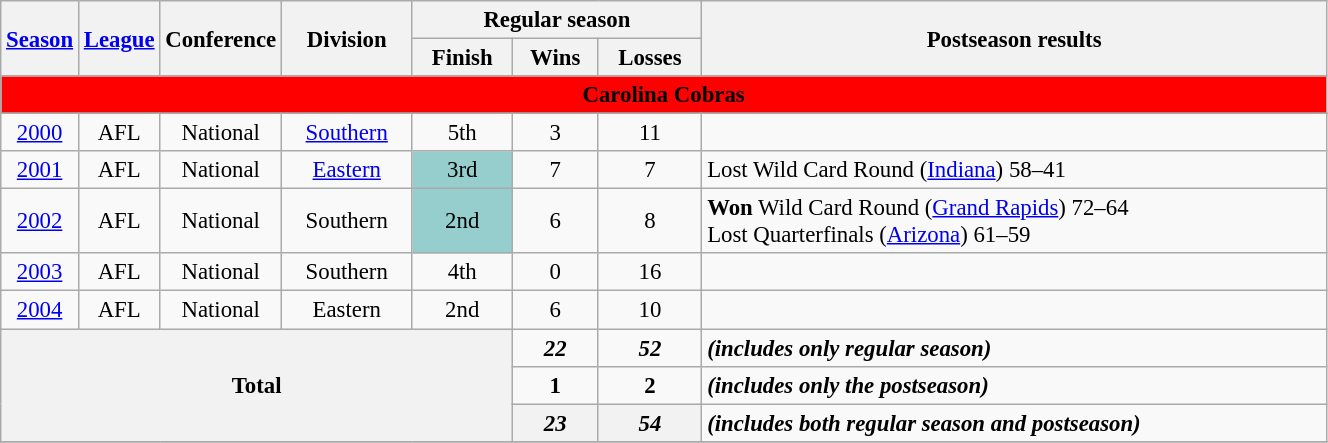<table class="wikitable" style="font-size: 95%; width:70%;">
<tr>
<th rowspan="2" style="width:5%;"><a href='#'>Season</a></th>
<th rowspan="2" style="width:5%;"><a href='#'>League</a></th>
<th rowspan="2" style="width:5%;">Conference</th>
<th rowspan="2">Division</th>
<th colspan="3">Regular season</th>
<th rowspan="2">Postseason results</th>
</tr>
<tr>
<th>Finish</th>
<th>Wins</th>
<th>Losses</th>
</tr>
<tr>
<td Colspan="8" align=center style="background:red"><strong><span>Carolina Cobras</span></strong></td>
</tr>
<tr>
</tr>
<tr>
<td align="center"><a href='#'>2000</a></td>
<td align="center">AFL</td>
<td align="center">National</td>
<td align="center"><a href='#'>Southern</a></td>
<td align="center">5th</td>
<td align="center">3</td>
<td align="center">11</td>
<td></td>
</tr>
<tr>
<td align="center"><a href='#'>2001</a></td>
<td align="center">AFL</td>
<td align="center">National</td>
<td align="center"><a href='#'>Eastern</a></td>
<td align="center" bgcolor="#96CDCD">3rd</td>
<td align="center">7</td>
<td align="center">7</td>
<td>Lost Wild Card Round (<a href='#'>Indiana</a>) 58–41</td>
</tr>
<tr>
<td align="center"><a href='#'>2002</a></td>
<td align="center">AFL</td>
<td align="center">National</td>
<td align="center">Southern</td>
<td align="center" bgcolor="#96CDCD">2nd</td>
<td align="center">6</td>
<td align="center">8</td>
<td><strong>Won</strong> Wild Card Round (<a href='#'>Grand Rapids</a>) 72–64 <br> Lost Quarterfinals (<a href='#'>Arizona</a>) 61–59</td>
</tr>
<tr>
<td align="center"><a href='#'>2003</a></td>
<td align="center">AFL</td>
<td align="center">National</td>
<td align="center">Southern</td>
<td align="center">4th</td>
<td align="center">0</td>
<td align="center">16</td>
<td></td>
</tr>
<tr>
<td align="center"><a href='#'>2004</a></td>
<td align="center">AFL</td>
<td align="center">National</td>
<td align="center">Eastern</td>
<td align="center">2nd</td>
<td align="center">6</td>
<td align="center">10</td>
<td></td>
</tr>
<tr>
<th align="center" rowSpan="3" colSpan="5">Total</th>
<td align="center"><strong><em>22</em></strong></td>
<td align="center"><strong><em>52</em></strong></td>
<td colSpan="2"><strong><em>(includes only regular season)</em></strong></td>
</tr>
<tr>
<td align="center"><strong>1</strong></td>
<td align="center"><strong>2</strong></td>
<td colSpan="2"><strong><em>(includes only the postseason)</em></strong></td>
</tr>
<tr>
<th align="center"><em>23</em></th>
<th align="center"><em>54</em></th>
<td colSpan="2"><strong><em>(includes both regular season and postseason)</em></strong></td>
</tr>
<tr>
</tr>
</table>
